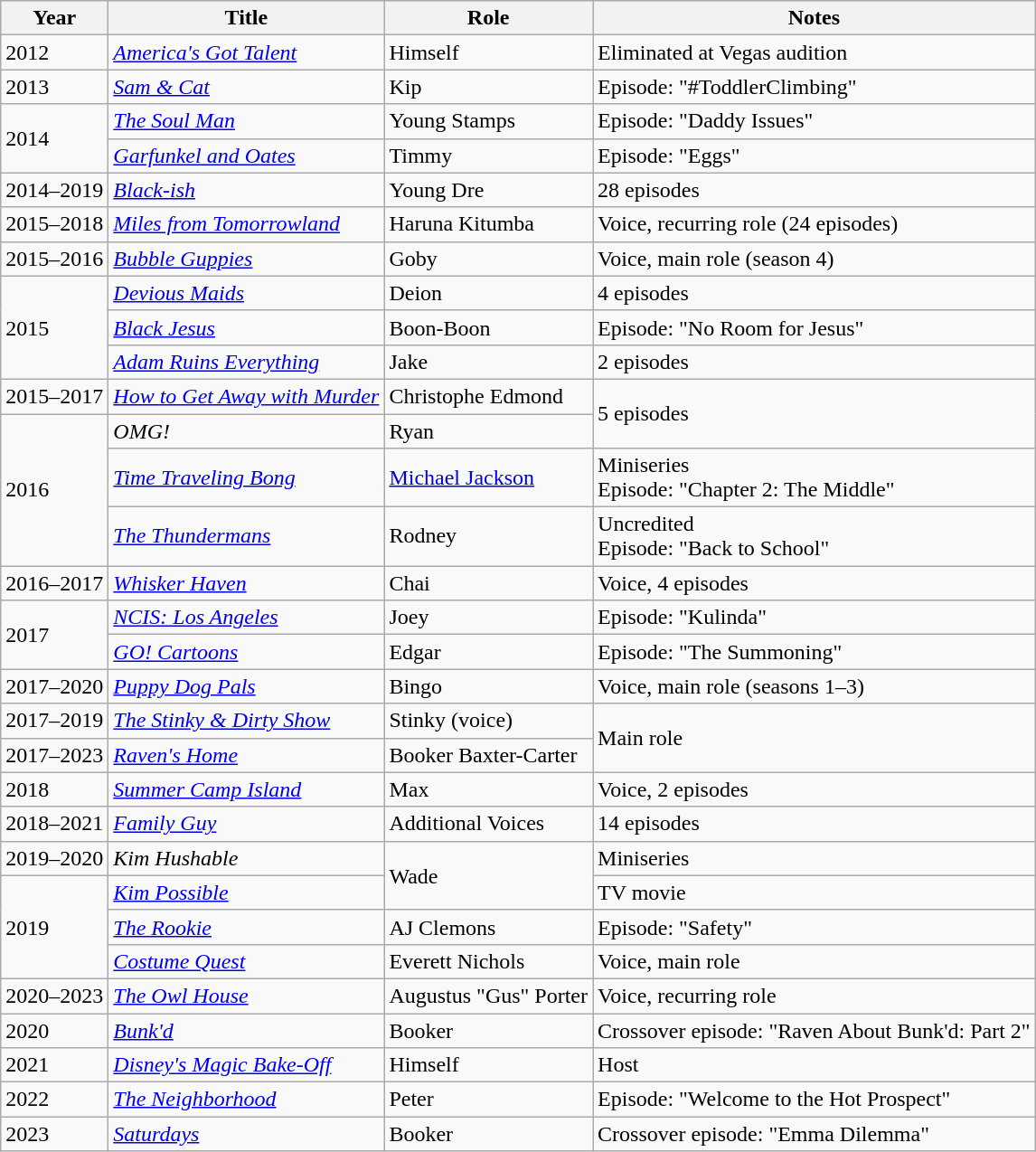<table class="wikitable sortable">
<tr>
<th>Year</th>
<th>Title</th>
<th>Role</th>
<th>Notes</th>
</tr>
<tr>
<td>2012</td>
<td><em><a href='#'>America's Got Talent</a></em></td>
<td>Himself</td>
<td>Eliminated at Vegas audition</td>
</tr>
<tr>
<td>2013</td>
<td><em><a href='#'>Sam & Cat</a></em></td>
<td>Kip</td>
<td>Episode: "#ToddlerClimbing"</td>
</tr>
<tr>
<td rowspan=2>2014</td>
<td><em><a href='#'>The Soul Man</a></em></td>
<td>Young Stamps</td>
<td>Episode: "Daddy Issues"</td>
</tr>
<tr>
<td><em><a href='#'>Garfunkel and Oates</a></em></td>
<td>Timmy</td>
<td>Episode: "Eggs"</td>
</tr>
<tr>
<td>2014–2019</td>
<td><em><a href='#'>Black-ish</a></em></td>
<td>Young Dre</td>
<td>28 episodes</td>
</tr>
<tr>
<td>2015–2018</td>
<td><em><a href='#'>Miles from Tomorrowland</a></em></td>
<td>Haruna Kitumba</td>
<td>Voice, recurring role (24 episodes)</td>
</tr>
<tr>
<td>2015–2016</td>
<td><em><a href='#'>Bubble Guppies</a></em></td>
<td>Goby</td>
<td>Voice, main role (season 4)</td>
</tr>
<tr>
<td rowspan=3>2015</td>
<td><em><a href='#'>Devious Maids</a></em></td>
<td>Deion</td>
<td>4 episodes</td>
</tr>
<tr>
<td><em><a href='#'>Black Jesus</a></em></td>
<td>Boon-Boon</td>
<td>Episode: "No Room for Jesus"</td>
</tr>
<tr>
<td><em><a href='#'>Adam Ruins Everything</a></em></td>
<td>Jake</td>
<td>2 episodes</td>
</tr>
<tr>
<td>2015–2017</td>
<td><em><a href='#'>How to Get Away with Murder</a></em></td>
<td>Christophe Edmond</td>
<td rowspan=2>5 episodes</td>
</tr>
<tr>
<td rowspan=3>2016</td>
<td><em>OMG!</em></td>
<td>Ryan</td>
</tr>
<tr>
<td><em><a href='#'>Time Traveling Bong</a></em></td>
<td><a href='#'>Michael Jackson</a></td>
<td>Miniseries<br>Episode: "Chapter 2: The Middle"</td>
</tr>
<tr>
<td><em><a href='#'>The Thundermans</a></em></td>
<td>Rodney</td>
<td>Uncredited<br>Episode: "Back to School"</td>
</tr>
<tr>
<td>2016–2017</td>
<td><em><a href='#'>Whisker Haven</a></em></td>
<td>Chai</td>
<td>Voice, 4 episodes</td>
</tr>
<tr>
<td rowspan=2>2017</td>
<td><em><a href='#'>NCIS: Los Angeles</a></em></td>
<td>Joey</td>
<td>Episode: "Kulinda"</td>
</tr>
<tr>
<td><em><a href='#'>GO! Cartoons</a></em></td>
<td>Edgar</td>
<td>Episode: "The Summoning"</td>
</tr>
<tr>
<td>2017–2020</td>
<td><em><a href='#'>Puppy Dog Pals</a></em></td>
<td>Bingo</td>
<td>Voice, main role (seasons 1–3)</td>
</tr>
<tr>
<td>2017–2019</td>
<td><em><a href='#'>The Stinky & Dirty Show</a></em></td>
<td>Stinky (voice)</td>
<td rowspan=2>Main role</td>
</tr>
<tr>
<td>2017–2023</td>
<td><em><a href='#'>Raven's Home</a></em></td>
<td>Booker Baxter-Carter</td>
</tr>
<tr>
<td>2018</td>
<td><em><a href='#'>Summer Camp Island</a></em></td>
<td>Max</td>
<td>Voice, 2 episodes</td>
</tr>
<tr>
<td>2018–2021</td>
<td><em><a href='#'>Family Guy</a></em></td>
<td>Additional Voices</td>
<td>14 episodes</td>
</tr>
<tr>
<td>2019–2020</td>
<td><em>Kim Hushable</em></td>
<td rowspan="2">Wade</td>
<td>Miniseries</td>
</tr>
<tr>
<td rowspan=3>2019</td>
<td><em><a href='#'>Kim Possible</a></em></td>
<td>TV movie</td>
</tr>
<tr>
<td><em><a href='#'>The Rookie</a></em></td>
<td>AJ Clemons</td>
<td>Episode: "Safety"</td>
</tr>
<tr>
<td><em><a href='#'>Costume Quest</a></em></td>
<td>Everett Nichols</td>
<td>Voice, main role</td>
</tr>
<tr>
<td>2020–2023</td>
<td><em><a href='#'>The Owl House</a></em></td>
<td>Augustus "Gus" Porter</td>
<td>Voice, recurring role</td>
</tr>
<tr>
<td>2020</td>
<td><em><a href='#'>Bunk'd</a></em></td>
<td>Booker</td>
<td>Crossover episode: "Raven About Bunk'd: Part 2"</td>
</tr>
<tr>
<td>2021</td>
<td><em><a href='#'>Disney's Magic Bake-Off</a></em></td>
<td>Himself</td>
<td>Host</td>
</tr>
<tr>
<td>2022</td>
<td><em><a href='#'>The Neighborhood</a></em></td>
<td>Peter</td>
<td>Episode: "Welcome to the Hot Prospect"</td>
</tr>
<tr>
<td>2023</td>
<td><em><a href='#'>Saturdays</a></em></td>
<td>Booker</td>
<td>Crossover episode: "Emma Dilemma"</td>
</tr>
</table>
